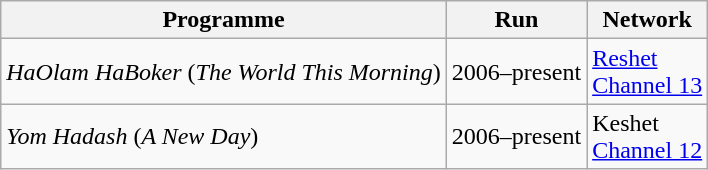<table class="wikitable">
<tr>
<th>Programme</th>
<th>Run</th>
<th>Network</th>
</tr>
<tr>
<td><em>HaOlam HaBoker</em> (<em>The World This Morning</em>)</td>
<td>2006–present</td>
<td><a href='#'>Reshet</a><br><a href='#'>Channel 13</a></td>
</tr>
<tr>
<td><em>Yom Hadash</em> (<em>A New Day</em>)</td>
<td>2006–present</td>
<td>Keshet<br><a href='#'>Channel 12</a></td>
</tr>
</table>
